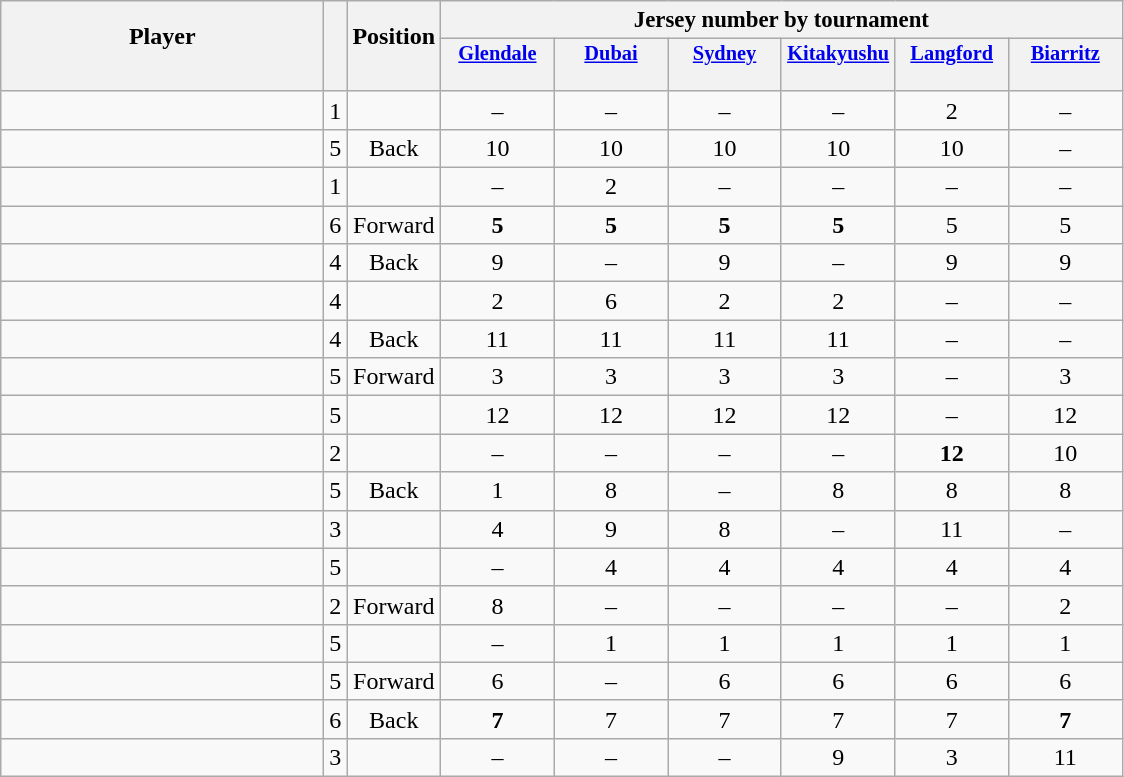<table class="wikitable sortable" style="text-align:center;">
<tr>
<th rowspan=2 style="border-bottom:0px; width:13em;">Player</th>
<th rowspan=2 style="border-bottom:0px;"></th>
<th rowspan=2 style="border-bottom:0px;">Position</th>
<th colspan=6 style="font-size:95%;">Jersey number by tournament</th>
</tr>
<tr>
<th style="vertical-align:top; width:5.2em; border-bottom:0; padding:2px; font-size:85%;"><a href='#'>Glendale</a></th>
<th style="vertical-align:top; width:5.2em; border-bottom:0; padding:2px; font-size:85%;"><a href='#'>Dubai</a></th>
<th style="vertical-align:top; width:5.2em; border-bottom:0; padding:2px; font-size:85%;"><a href='#'>Sydney</a></th>
<th style="vertical-align:top; width:5.2em; border-bottom:0; padding:2px; font-size:85%;"><a href='#'>Kitakyushu</a></th>
<th style="vertical-align:top; width:5.2em; border-bottom:0; padding:2px; font-size:85%;"><a href='#'>Langford</a></th>
<th style="vertical-align:top; width:5.2em; border-bottom:0; padding:2px; font-size:85%;"><a href='#'>Biarritz</a></th>
</tr>
<tr style="line-height:8px;">
<th style="border-top:0;"> </th>
<th style="border-top:0;"></th>
<th style="border-top:0;"></th>
<th data-sort-type="number" style="border-top:0;"></th>
<th data-sort-type="number" style="border-top:0;"></th>
<th data-sort-type="number" style="border-top:0;"></th>
<th data-sort-type="number" style="border-top:0;"></th>
<th data-sort-type="number" style="border-top:0;"></th>
<th data-sort-type="number" style="border-top:0;"></th>
</tr>
<tr>
<td align=left></td>
<td>1</td>
<td></td>
<td>–</td>
<td>–</td>
<td>–</td>
<td>–</td>
<td>2</td>
<td>–</td>
</tr>
<tr>
<td align=left></td>
<td>5</td>
<td>Back</td>
<td>10</td>
<td>10</td>
<td>10</td>
<td>10</td>
<td>10</td>
<td>–</td>
</tr>
<tr>
<td align=left></td>
<td>1</td>
<td></td>
<td>–</td>
<td>2</td>
<td>–</td>
<td>–</td>
<td>–</td>
<td>–</td>
</tr>
<tr>
<td align=left></td>
<td>6</td>
<td>Forward</td>
<td><strong>5</strong></td>
<td><strong>5</strong></td>
<td><strong>5</strong></td>
<td><strong>5</strong></td>
<td>5</td>
<td>5</td>
</tr>
<tr>
<td align=left></td>
<td>4</td>
<td>Back</td>
<td>9</td>
<td>–</td>
<td>9</td>
<td>–</td>
<td>9</td>
<td>9</td>
</tr>
<tr>
<td align=left></td>
<td>4</td>
<td></td>
<td>2</td>
<td>6</td>
<td>2</td>
<td>2</td>
<td>–</td>
<td>–</td>
</tr>
<tr>
<td align=left></td>
<td>4</td>
<td>Back</td>
<td>11</td>
<td>11</td>
<td>11</td>
<td>11</td>
<td>–</td>
<td>–</td>
</tr>
<tr>
<td align=left></td>
<td>5</td>
<td>Forward</td>
<td>3</td>
<td>3</td>
<td>3</td>
<td>3</td>
<td>–</td>
<td>3</td>
</tr>
<tr>
<td align=left></td>
<td>5</td>
<td></td>
<td>12</td>
<td>12</td>
<td>12</td>
<td>12</td>
<td>–</td>
<td>12</td>
</tr>
<tr>
<td align=left></td>
<td>2</td>
<td></td>
<td>–</td>
<td>–</td>
<td>–</td>
<td>–</td>
<td><strong>12</strong></td>
<td>10</td>
</tr>
<tr>
<td align=left></td>
<td>5</td>
<td>Back</td>
<td>1</td>
<td>8</td>
<td>–</td>
<td>8</td>
<td>8</td>
<td>8</td>
</tr>
<tr>
<td align=left></td>
<td>3</td>
<td></td>
<td>4</td>
<td>9</td>
<td>8</td>
<td>–</td>
<td>11</td>
<td>–</td>
</tr>
<tr>
<td align=left></td>
<td>5</td>
<td></td>
<td>–</td>
<td>4</td>
<td>4</td>
<td>4</td>
<td>4</td>
<td>4</td>
</tr>
<tr>
<td align=left></td>
<td>2</td>
<td>Forward</td>
<td>8</td>
<td>–</td>
<td>–</td>
<td>–</td>
<td>–</td>
<td>2</td>
</tr>
<tr>
<td align=left></td>
<td>5</td>
<td></td>
<td>–</td>
<td>1</td>
<td>1</td>
<td>1</td>
<td>1</td>
<td>1</td>
</tr>
<tr>
<td align=left></td>
<td>5</td>
<td>Forward</td>
<td>6</td>
<td>–</td>
<td>6</td>
<td>6</td>
<td>6</td>
<td>6</td>
</tr>
<tr>
<td align=left></td>
<td>6</td>
<td>Back</td>
<td><strong>7</strong></td>
<td>7</td>
<td>7</td>
<td>7</td>
<td>7</td>
<td><strong>7</strong></td>
</tr>
<tr>
<td align=left></td>
<td>3</td>
<td></td>
<td>–</td>
<td>–</td>
<td>–</td>
<td>9</td>
<td>3</td>
<td>11</td>
</tr>
</table>
